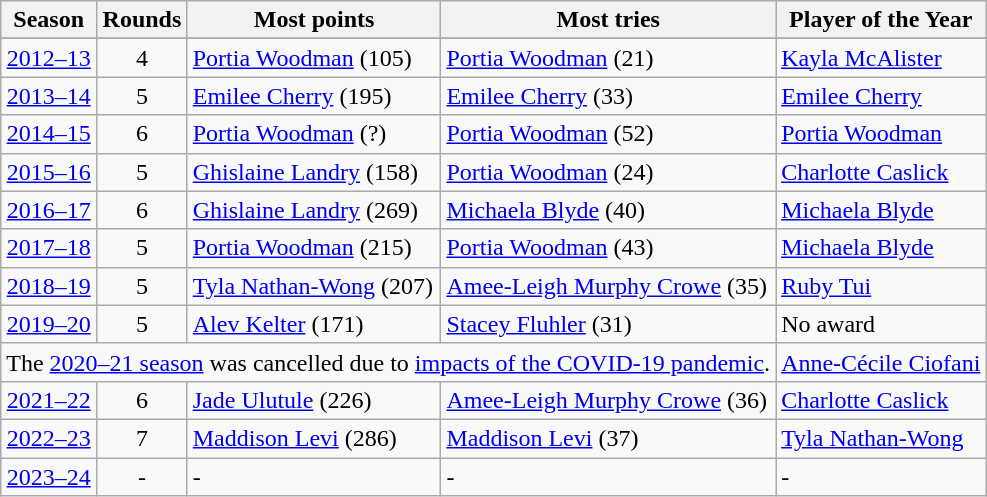<table class = "wikitable sortable">
<tr>
<th>Season</th>
<th>Rounds</th>
<th>Most points</th>
<th>Most tries</th>
<th>Player of the Year</th>
</tr>
<tr>
</tr>
<tr>
<td align=center><a href='#'>2012–13</a></td>
<td align=center>4</td>
<td> <a href='#'>Portia Woodman</a> (105)</td>
<td> <a href='#'>Portia Woodman</a> (21)</td>
<td> <a href='#'>Kayla McAlister</a></td>
</tr>
<tr>
<td align=center><a href='#'>2013–14</a></td>
<td align=center>5</td>
<td> <a href='#'>Emilee Cherry</a> (195)</td>
<td> <a href='#'>Emilee Cherry</a> (33)</td>
<td> <a href='#'>Emilee Cherry</a></td>
</tr>
<tr>
<td align=center><a href='#'>2014–15</a></td>
<td align=center>6</td>
<td> <a href='#'>Portia Woodman</a> (?)</td>
<td> <a href='#'>Portia Woodman</a> (52)</td>
<td> <a href='#'>Portia Woodman</a></td>
</tr>
<tr>
<td align=center><a href='#'>2015–16</a></td>
<td align=center>5</td>
<td> <a href='#'>Ghislaine Landry</a> (158)</td>
<td> <a href='#'>Portia Woodman</a> (24)</td>
<td> <a href='#'>Charlotte Caslick</a></td>
</tr>
<tr>
<td align=center><a href='#'>2016–17</a></td>
<td align=center>6</td>
<td> <a href='#'>Ghislaine Landry</a> (269)</td>
<td> <a href='#'>Michaela Blyde</a> (40)</td>
<td> <a href='#'>Michaela Blyde</a></td>
</tr>
<tr>
<td align=center><a href='#'>2017–18</a></td>
<td align=center>5</td>
<td> <a href='#'>Portia Woodman</a> (215)</td>
<td> <a href='#'>Portia Woodman</a> (43)</td>
<td> <a href='#'>Michaela Blyde</a></td>
</tr>
<tr>
<td align=center><a href='#'>2018–19</a></td>
<td align=center>5</td>
<td> <a href='#'>Tyla Nathan-Wong</a> (207)</td>
<td> <a href='#'>Amee-Leigh Murphy Crowe</a> (35)</td>
<td> <a href='#'>Ruby Tui</a></td>
</tr>
<tr>
<td align=center><a href='#'>2019–20</a></td>
<td align=center>5</td>
<td> <a href='#'>Alev Kelter</a> (171)</td>
<td> <a href='#'>Stacey Fluhler</a> (31)</td>
<td>No award</td>
</tr>
<tr>
<td colspan="4" align="center">The <a href='#'>2020–21 season</a> was cancelled due to <a href='#'>impacts of the COVID-19 pandemic</a>.</td>
<td> <a href='#'>Anne-Cécile Ciofani</a></td>
</tr>
<tr>
<td align=center><a href='#'>2021–22</a></td>
<td align=center>6</td>
<td> <a href='#'>Jade Ulutule</a> (226)</td>
<td> <a href='#'>Amee-Leigh Murphy Crowe</a> (36)</td>
<td> <a href='#'>Charlotte Caslick</a></td>
</tr>
<tr>
<td align=center><a href='#'>2022–23</a></td>
<td align=center>7</td>
<td> <a href='#'>Maddison Levi</a> (286)</td>
<td> <a href='#'>Maddison Levi</a> (37)</td>
<td> <a href='#'>Tyla Nathan-Wong</a></td>
</tr>
<tr>
<td align=center><a href='#'>2023–24</a></td>
<td align=center>-</td>
<td>-</td>
<td>-</td>
<td>-</td>
</tr>
</table>
